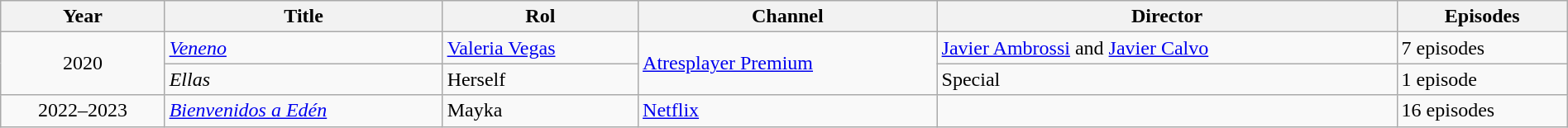<table class="wikitable" style="width:100%" id="drama">
<tr>
<th>Year</th>
<th>Title</th>
<th>Rol</th>
<th>Channel</th>
<th>Director</th>
<th>Episodes</th>
</tr>
<tr>
<td align = "center" rowspan="2">2020</td>
<td><em><a href='#'>Veneno</a></em></td>
<td><a href='#'>Valeria Vegas</a></td>
<td rowspan="2"><a href='#'>Atresplayer Premium</a></td>
<td><a href='#'>Javier Ambrossi</a> and <a href='#'>Javier Calvo</a></td>
<td>7 episodes</td>
</tr>
<tr>
<td><em>Ellas</em></td>
<td>Herself</td>
<td>Special</td>
<td>1 episode</td>
</tr>
<tr>
<td align = "center">2022–2023</td>
<td><em><a href='#'>Bienvenidos a Edén</a></em></td>
<td>Mayka</td>
<td><a href='#'>Netflix</a></td>
<td></td>
<td>16 episodes</td>
</tr>
</table>
